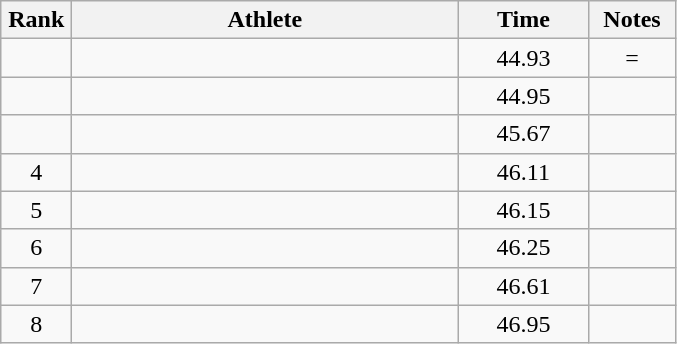<table class="wikitable" style="text-align:center">
<tr>
<th width=40>Rank</th>
<th width=250>Athlete</th>
<th width=80>Time</th>
<th width=50>Notes</th>
</tr>
<tr>
<td></td>
<td align=left></td>
<td>44.93</td>
<td>=</td>
</tr>
<tr>
<td></td>
<td align=left></td>
<td>44.95</td>
<td></td>
</tr>
<tr>
<td></td>
<td align=left></td>
<td>45.67</td>
<td></td>
</tr>
<tr>
<td>4</td>
<td align=left></td>
<td>46.11</td>
<td></td>
</tr>
<tr>
<td>5</td>
<td align=left></td>
<td>46.15</td>
<td></td>
</tr>
<tr>
<td>6</td>
<td align=left></td>
<td>46.25</td>
<td></td>
</tr>
<tr>
<td>7</td>
<td align=left></td>
<td>46.61</td>
<td></td>
</tr>
<tr>
<td>8</td>
<td align=left></td>
<td>46.95</td>
<td></td>
</tr>
</table>
